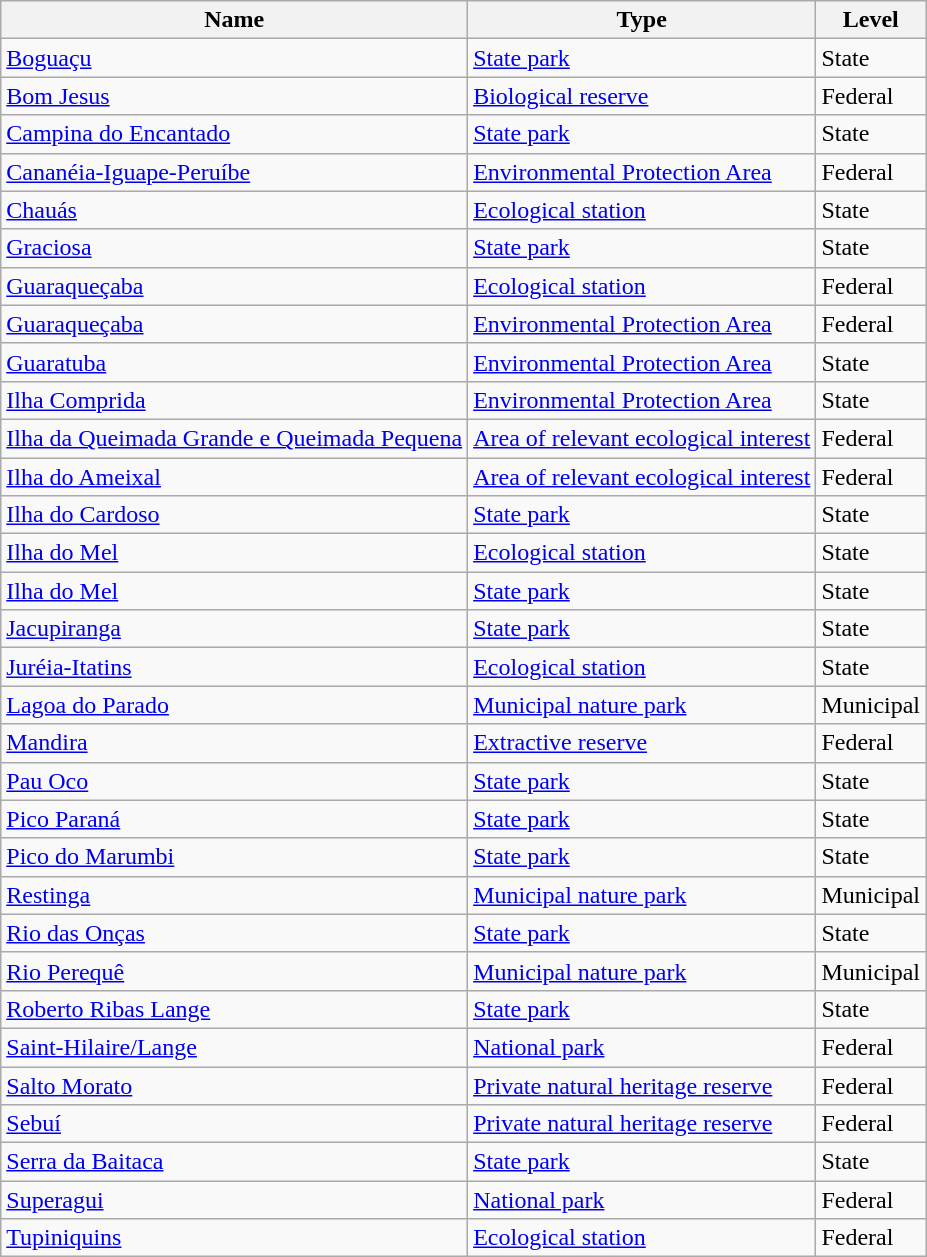<table class="wikitable sortable">
<tr>
<th>Name</th>
<th>Type</th>
<th>Level</th>
</tr>
<tr>
<td><a href='#'>Boguaçu</a></td>
<td><a href='#'>State park</a></td>
<td>State</td>
</tr>
<tr>
<td><a href='#'>Bom Jesus</a></td>
<td><a href='#'>Biological reserve</a></td>
<td>Federal</td>
</tr>
<tr>
<td><a href='#'>Campina do Encantado</a></td>
<td><a href='#'>State park</a></td>
<td>State</td>
</tr>
<tr>
<td><a href='#'>Cananéia-Iguape-Peruíbe</a></td>
<td><a href='#'>Environmental Protection Area</a></td>
<td>Federal</td>
</tr>
<tr>
<td><a href='#'>Chauás</a></td>
<td><a href='#'>Ecological station</a></td>
<td>State</td>
</tr>
<tr>
<td><a href='#'>Graciosa</a></td>
<td><a href='#'>State park</a></td>
<td>State</td>
</tr>
<tr>
<td><a href='#'>Guaraqueçaba</a></td>
<td><a href='#'>Ecological station</a></td>
<td>Federal</td>
</tr>
<tr>
<td><a href='#'>Guaraqueçaba</a></td>
<td><a href='#'>Environmental Protection Area</a></td>
<td>Federal</td>
</tr>
<tr>
<td><a href='#'>Guaratuba</a></td>
<td><a href='#'>Environmental Protection Area</a></td>
<td>State</td>
</tr>
<tr>
<td><a href='#'>Ilha Comprida</a></td>
<td><a href='#'>Environmental Protection Area</a></td>
<td>State</td>
</tr>
<tr>
<td><a href='#'>Ilha da Queimada Grande e Queimada Pequena</a></td>
<td><a href='#'>Area of relevant ecological interest</a></td>
<td>Federal</td>
</tr>
<tr>
<td><a href='#'>Ilha do Ameixal</a></td>
<td><a href='#'>Area of relevant ecological interest</a></td>
<td>Federal</td>
</tr>
<tr>
<td><a href='#'>Ilha do Cardoso</a></td>
<td><a href='#'>State park</a></td>
<td>State</td>
</tr>
<tr>
<td><a href='#'>Ilha do Mel</a></td>
<td><a href='#'>Ecological station</a></td>
<td>State</td>
</tr>
<tr>
<td><a href='#'>Ilha do Mel</a></td>
<td><a href='#'>State park</a></td>
<td>State</td>
</tr>
<tr>
<td><a href='#'>Jacupiranga</a></td>
<td><a href='#'>State park</a></td>
<td>State</td>
</tr>
<tr>
<td><a href='#'>Juréia-Itatins</a></td>
<td><a href='#'>Ecological station</a></td>
<td>State</td>
</tr>
<tr>
<td><a href='#'>Lagoa do Parado</a></td>
<td><a href='#'>Municipal nature park</a></td>
<td>Municipal</td>
</tr>
<tr>
<td><a href='#'>Mandira</a></td>
<td><a href='#'>Extractive reserve</a></td>
<td>Federal</td>
</tr>
<tr>
<td><a href='#'>Pau Oco</a></td>
<td><a href='#'>State park</a></td>
<td>State</td>
</tr>
<tr>
<td><a href='#'>Pico Paraná</a></td>
<td><a href='#'>State park</a></td>
<td>State</td>
</tr>
<tr>
<td><a href='#'>Pico do Marumbi</a></td>
<td><a href='#'>State park</a></td>
<td>State</td>
</tr>
<tr>
<td><a href='#'>Restinga</a></td>
<td><a href='#'>Municipal nature park</a></td>
<td>Municipal</td>
</tr>
<tr>
<td><a href='#'>Rio das Onças</a></td>
<td><a href='#'>State park</a></td>
<td>State</td>
</tr>
<tr>
<td><a href='#'>Rio Perequê</a></td>
<td><a href='#'>Municipal nature park</a></td>
<td>Municipal</td>
</tr>
<tr>
<td><a href='#'>Roberto Ribas Lange</a></td>
<td><a href='#'>State park</a></td>
<td>State</td>
</tr>
<tr>
<td><a href='#'>Saint-Hilaire/Lange</a></td>
<td><a href='#'>National park</a></td>
<td>Federal</td>
</tr>
<tr>
<td><a href='#'>Salto Morato</a></td>
<td><a href='#'>Private natural heritage reserve</a></td>
<td>Federal</td>
</tr>
<tr>
<td><a href='#'>Sebuí</a></td>
<td><a href='#'>Private natural heritage reserve</a></td>
<td>Federal</td>
</tr>
<tr>
<td><a href='#'>Serra da Baitaca</a></td>
<td><a href='#'>State park</a></td>
<td>State</td>
</tr>
<tr>
<td><a href='#'>Superagui</a></td>
<td><a href='#'>National park</a></td>
<td>Federal</td>
</tr>
<tr>
<td><a href='#'>Tupiniquins</a></td>
<td><a href='#'>Ecological station</a></td>
<td>Federal</td>
</tr>
</table>
